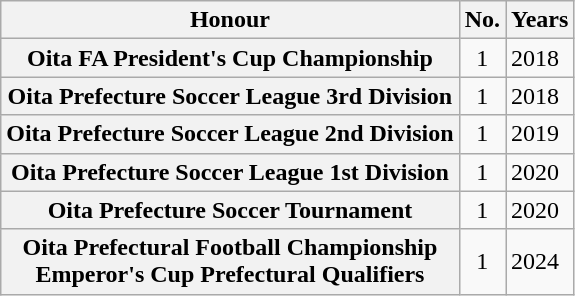<table class="wikitable plainrowheaders">
<tr>
<th scope=col>Honour</th>
<th scope=col>No.</th>
<th scope=col>Years</th>
</tr>
<tr>
<th scope=row>Oita FA President's Cup Championship</th>
<td align="center">1</td>
<td>2018</td>
</tr>
<tr>
<th scope=row>Oita Prefecture Soccer League 3rd Division</th>
<td align="center">1</td>
<td>2018</td>
</tr>
<tr>
<th scope=row>Oita Prefecture Soccer League 2nd Division</th>
<td align="center">1</td>
<td>2019</td>
</tr>
<tr>
<th scope=row>Oita Prefecture Soccer League 1st Division</th>
<td align="center">1</td>
<td>2020</td>
</tr>
<tr>
<th scope=row>Oita Prefecture Soccer Tournament</th>
<td align="center">1</td>
<td>2020</td>
</tr>
<tr>
<th scope=row>Oita Prefectural Football Championship <br> Emperor's Cup Prefectural Qualifiers</th>
<td align="center">1</td>
<td>2024</td>
</tr>
</table>
